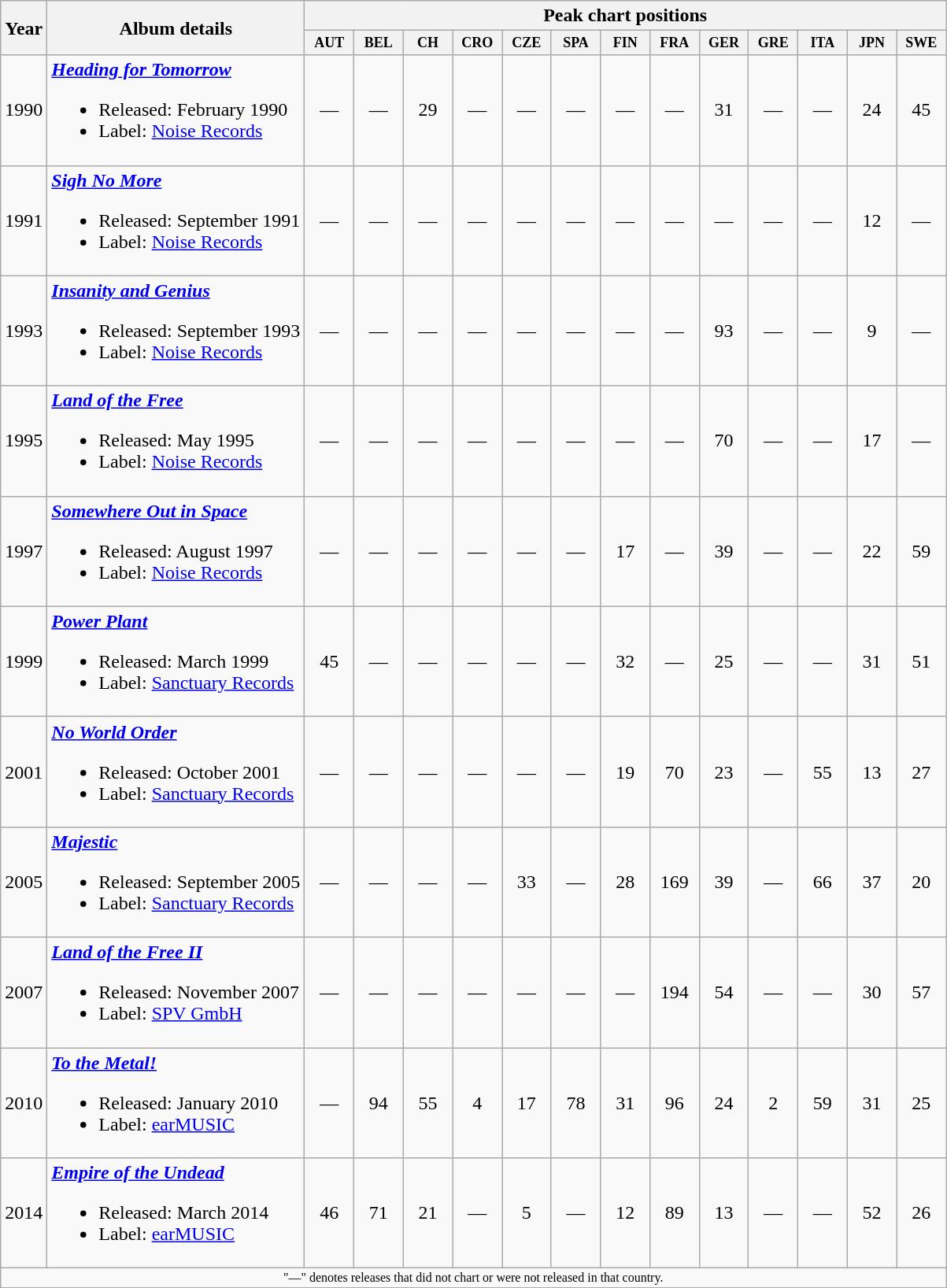<table class="wikitable" border="1">
<tr>
<th rowspan="2">Year</th>
<th rowspan="2">Album details</th>
<th colspan="13">Peak chart positions</th>
</tr>
<tr>
<th style="width:3em;font-size:75%;">AUT<br></th>
<th style="width:3em;font-size:75%;">BEL<br></th>
<th style="width:3em;font-size:75%;">CH<br></th>
<th style="width:3em;font-size:75%;">CRO<br></th>
<th style="width:3em;font-size:75%;">CZE<br></th>
<th style="width:3em;font-size:75%;">SPA<br></th>
<th style="width:3em;font-size:75%;">FIN<br></th>
<th style="width:3em;font-size:75%;">FRA<br></th>
<th style="width:3em;font-size:75%;">GER<br></th>
<th style="width:3em;font-size:75%;">GRE<br></th>
<th style="width:3em;font-size:75%;">ITA<br></th>
<th style="width:3em;font-size:75%;">JPN<br></th>
<th style="width:3em;font-size:75%;">SWE<br></th>
</tr>
<tr>
<td>1990</td>
<td><strong><em><a href='#'>Heading for Tomorrow</a></em></strong><br><ul><li>Released: February 1990</li><li>Label: <a href='#'>Noise Records</a></li></ul></td>
<td align="center">—</td>
<td align="center">—</td>
<td align="center">29</td>
<td align="center">—</td>
<td align="center">—</td>
<td align="center">—</td>
<td align="center">—</td>
<td align="center">—</td>
<td align="center">31</td>
<td align="center">—</td>
<td align="center">—</td>
<td align="center">24</td>
<td align="center">45</td>
</tr>
<tr>
<td>1991</td>
<td><strong><em><a href='#'>Sigh No More</a></em></strong><br><ul><li>Released: September 1991</li><li>Label: <a href='#'>Noise Records</a></li></ul></td>
<td align="center">—</td>
<td align="center">—</td>
<td align="center">—</td>
<td align="center">—</td>
<td align="center">—</td>
<td align="center">—</td>
<td align="center">—</td>
<td align="center">—</td>
<td align="center">—</td>
<td align="center">—</td>
<td align="center">—</td>
<td align="center">12</td>
<td align="center">—</td>
</tr>
<tr>
<td>1993</td>
<td><strong><em><a href='#'>Insanity and Genius</a></em></strong><br><ul><li>Released: September 1993</li><li>Label: <a href='#'>Noise Records</a></li></ul></td>
<td align="center">—</td>
<td align="center">—</td>
<td align="center">—</td>
<td align="center">—</td>
<td align="center">—</td>
<td align="center">—</td>
<td align="center">—</td>
<td align="center">—</td>
<td align="center">93</td>
<td align="center">—</td>
<td align="center">—</td>
<td align="center">9</td>
<td align="center">—</td>
</tr>
<tr>
<td>1995</td>
<td><strong><em><a href='#'>Land of the Free</a></em></strong><br><ul><li>Released: May 1995</li><li>Label: <a href='#'>Noise Records</a></li></ul></td>
<td align="center">—</td>
<td align="center">—</td>
<td align="center">—</td>
<td align="center">—</td>
<td align="center">—</td>
<td align="center">—</td>
<td align="center">—</td>
<td align="center">—</td>
<td align="center">70</td>
<td align="center">—</td>
<td align="center">—</td>
<td align="center">17</td>
<td align="center">—</td>
</tr>
<tr>
<td>1997</td>
<td><strong><em><a href='#'>Somewhere Out in Space</a></em></strong><br><ul><li>Released: August 1997</li><li>Label: <a href='#'>Noise Records</a></li></ul></td>
<td align="center">—</td>
<td align="center">—</td>
<td align="center">—</td>
<td align="center">—</td>
<td align="center">—</td>
<td align="center">—</td>
<td align="center">17</td>
<td align="center">—</td>
<td align="center">39</td>
<td align="center">—</td>
<td align="center">—</td>
<td align="center">22</td>
<td align="center">59</td>
</tr>
<tr>
<td>1999</td>
<td><strong><em><a href='#'>Power Plant</a></em></strong><br><ul><li>Released: March 1999</li><li>Label: <a href='#'>Sanctuary Records</a></li></ul></td>
<td align="center">45</td>
<td align="center">—</td>
<td align="center">—</td>
<td align="center">—</td>
<td align="center">—</td>
<td align="center">—</td>
<td align="center">32</td>
<td align="center">—</td>
<td align="center">25</td>
<td align="center">—</td>
<td align="center">—</td>
<td align="center">31</td>
<td align="center">51</td>
</tr>
<tr>
<td>2001</td>
<td><strong><em><a href='#'>No World Order</a></em></strong><br><ul><li>Released: October 2001</li><li>Label: <a href='#'>Sanctuary Records</a></li></ul></td>
<td align="center">—</td>
<td align="center">—</td>
<td align="center">—</td>
<td align="center">—</td>
<td align="center">—</td>
<td align="center">—</td>
<td align="center">19</td>
<td align="center">70</td>
<td align="center">23</td>
<td align="center">—</td>
<td align="center">55</td>
<td align="center">13</td>
<td align="center">27</td>
</tr>
<tr>
<td>2005</td>
<td><strong><em><a href='#'>Majestic</a></em></strong><br><ul><li>Released: September 2005</li><li>Label: <a href='#'>Sanctuary Records</a></li></ul></td>
<td align="center">—</td>
<td align="center">—</td>
<td align="center">—</td>
<td align="center">—</td>
<td align="center">33</td>
<td align="center">—</td>
<td align="center">28</td>
<td align="center">169</td>
<td align="center">39</td>
<td align="center">—</td>
<td align="center">66</td>
<td align="center">37</td>
<td align="center">20</td>
</tr>
<tr>
<td>2007</td>
<td><strong><em><a href='#'>Land of the Free II</a></em></strong><br><ul><li>Released: November 2007</li><li>Label: <a href='#'>SPV GmbH</a></li></ul></td>
<td align="center">—</td>
<td align="center">—</td>
<td align="center">—</td>
<td align="center">—</td>
<td align="center">—</td>
<td align="center">—</td>
<td align="center">—</td>
<td align="center">194</td>
<td align="center">54</td>
<td align="center">—</td>
<td align="center">—</td>
<td align="center">30</td>
<td align="center">57</td>
</tr>
<tr>
<td>2010</td>
<td><strong><em><a href='#'>To the Metal!</a></em></strong><br><ul><li>Released: January 2010</li><li>Label: <a href='#'>earMUSIC</a></li></ul></td>
<td align="center">—</td>
<td align="center">94</td>
<td align="center">55</td>
<td align="center">4</td>
<td align="center">17</td>
<td align="center">78</td>
<td align="center">31</td>
<td align="center">96</td>
<td align="center">24</td>
<td align="center">2</td>
<td align="center">59</td>
<td align="center">31</td>
<td align="center">25</td>
</tr>
<tr>
<td>2014</td>
<td><strong><em><a href='#'>Empire of the Undead</a></em></strong><br><ul><li>Released: March 2014</li><li>Label: <a href='#'>earMUSIC</a></li></ul></td>
<td align="center">46</td>
<td align="center">71</td>
<td align="center">21</td>
<td align="center">—</td>
<td align="center">5</td>
<td align="center">—</td>
<td align="center">12</td>
<td align="center">89</td>
<td align="center">13</td>
<td align="center">—</td>
<td align="center">—</td>
<td align="center">52</td>
<td align="center">26</td>
</tr>
<tr>
<td align="center" colspan="18" style="font-size: 8pt">"—" denotes releases that did not chart or were not released in that country.</td>
</tr>
</table>
